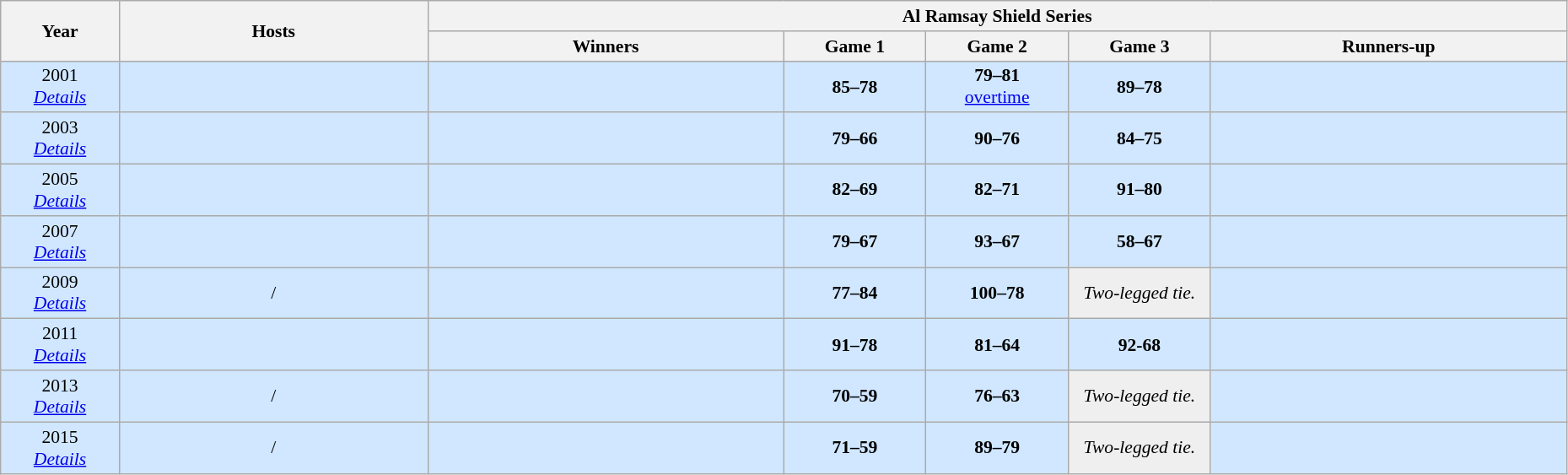<table class=wikitable style="text-align:center; font-size:90%; width:98%">
<tr>
<th rowspan=2 width=5%>Year</th>
<th rowspan=2 width=13%>Hosts</th>
<th colspan=6>Al Ramsay Shield Series</th>
</tr>
<tr>
<th width=15%>Winners</th>
<th width=6%>Game 1</th>
<th width=6%>Game 2</th>
<th width=6%>Game 3</th>
<th width=15%>Runners-up</th>
</tr>
<tr bgcolor=#D0E7FF>
<td>2001<br><em><a href='#'>Details</a></em></td>
<td></td>
<td><strong></strong></td>
<td><strong>85–78</strong></td>
<td><strong>79–81</strong><br><a href='#'>overtime</a></td>
<td><strong>89–78</strong></td>
<td></td>
</tr>
<tr bgcolor=#D0E7FF>
<td>2003<br><em><a href='#'>Details</a></em></td>
<td></td>
<td><strong></strong></td>
<td><strong>79–66</strong></td>
<td><strong>90–76</strong></td>
<td><strong>84–75</strong></td>
<td></td>
</tr>
<tr bgcolor=#D0E7FF>
<td>2005<br><em><a href='#'>Details</a></em></td>
<td></td>
<td><strong></strong></td>
<td><strong>82–69</strong></td>
<td><strong>82–71</strong></td>
<td><strong>91–80</strong></td>
<td></td>
</tr>
<tr bgcolor=#D0E7FF>
<td>2007<br><em><a href='#'>Details</a></em></td>
<td></td>
<td><strong></strong></td>
<td><strong>79–67</strong></td>
<td><strong>93–67</strong></td>
<td><strong>58–67</strong></td>
<td></td>
</tr>
<tr bgcolor=#D0E7FF>
<td>2009<br><em><a href='#'>Details</a></em></td>
<td>/<br></td>
<td><strong></strong></td>
<td><strong>77–84</strong></td>
<td><strong>100–78</strong></td>
<td bgcolor=#efefef><em>Two-legged tie.</em></td>
<td></td>
</tr>
<tr bgcolor=#D0E7FF>
<td>2011<br><em><a href='#'>Details</a></em></td>
<td></td>
<td><strong></strong></td>
<td><strong>91–78</strong></td>
<td><strong>81–64</strong></td>
<td><strong>92-68</strong></td>
<td></td>
</tr>
<tr bgcolor=#D0E7FF>
<td>2013<br><em><a href='#'>Details</a></em></td>
<td>/<br></td>
<td><strong></strong></td>
<td><strong>70–59</strong></td>
<td><strong>76–63</strong></td>
<td bgcolor=#efefef><em>Two-legged tie.</em></td>
<td></td>
</tr>
<tr bgcolor=#D0E7FF>
<td>2015<br><em><a href='#'>Details</a></em></td>
<td>/<br></td>
<td><strong></strong></td>
<td><strong>71–59</strong></td>
<td><strong>89–79</strong></td>
<td bgcolor=#efefef><em>Two-legged tie.</em></td>
<td></td>
</tr>
</table>
